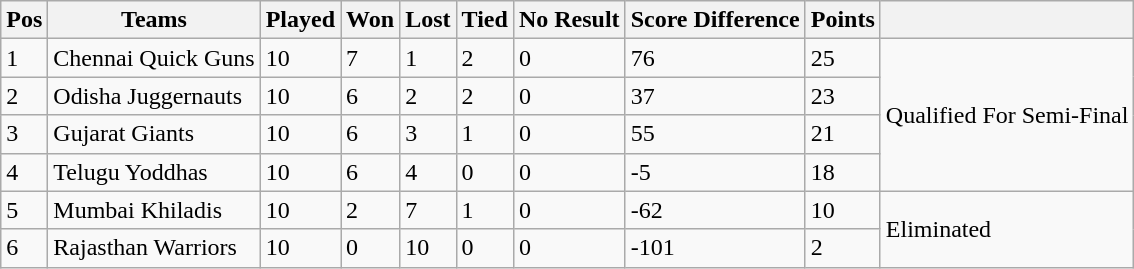<table class="wikitable">
<tr>
<th>Pos</th>
<th>Teams</th>
<th>Played</th>
<th>Won</th>
<th>Lost</th>
<th>Tied</th>
<th>No Result</th>
<th>Score Difference</th>
<th>Points</th>
<th></th>
</tr>
<tr>
<td>1</td>
<td>Chennai Quick Guns</td>
<td>10</td>
<td>7</td>
<td>1</td>
<td>2</td>
<td>0</td>
<td>76</td>
<td>25</td>
<td rowspan="4">Qualified For Semi-Final</td>
</tr>
<tr>
<td>2</td>
<td>Odisha Juggernauts</td>
<td>10</td>
<td>6</td>
<td>2</td>
<td>2</td>
<td>0</td>
<td>37</td>
<td>23</td>
</tr>
<tr>
<td>3</td>
<td>Gujarat Giants</td>
<td>10</td>
<td>6</td>
<td>3</td>
<td>1</td>
<td>0</td>
<td>55</td>
<td>21</td>
</tr>
<tr>
<td>4</td>
<td>Telugu Yoddhas</td>
<td>10</td>
<td>6</td>
<td>4</td>
<td>0</td>
<td>0</td>
<td>-5</td>
<td>18</td>
</tr>
<tr>
<td>5</td>
<td>Mumbai Khiladis</td>
<td>10</td>
<td>2</td>
<td>7</td>
<td>1</td>
<td>0</td>
<td>-62</td>
<td>10</td>
<td rowspan="2">Eliminated</td>
</tr>
<tr>
<td>6</td>
<td>Rajasthan Warriors</td>
<td>10</td>
<td>0</td>
<td>10</td>
<td>0</td>
<td>0</td>
<td>-101</td>
<td>2</td>
</tr>
</table>
